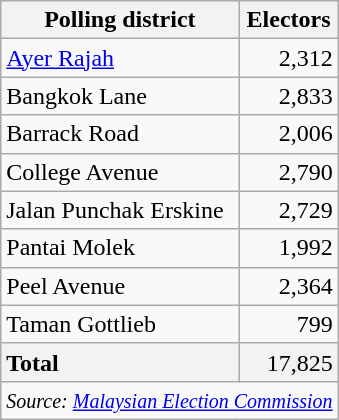<table class="wikitable sortable">
<tr>
<th>Polling district</th>
<th>Electors</th>
</tr>
<tr>
<td><a href='#'>Ayer Rajah</a></td>
<td align="right">2,312</td>
</tr>
<tr>
<td>Bangkok Lane</td>
<td align="right">2,833</td>
</tr>
<tr>
<td>Barrack Road</td>
<td align="right">2,006</td>
</tr>
<tr>
<td>College Avenue</td>
<td align="right">2,790</td>
</tr>
<tr>
<td>Jalan Punchak Erskine</td>
<td align="right">2,729</td>
</tr>
<tr>
<td>Pantai Molek</td>
<td align="right">1,992</td>
</tr>
<tr>
<td>Peel Avenue</td>
<td align="right">2,364</td>
</tr>
<tr>
<td>Taman Gottlieb</td>
<td align="right">799</td>
</tr>
<tr>
<td style="background: #f2f2f2"><strong>Total</strong></td>
<td style="background: #f2f2f2" align="right">17,825</td>
</tr>
<tr>
<td colspan="2"  align="right"><small><em>Source: <a href='#'>Malaysian Election Commission</a></em></small></td>
</tr>
</table>
